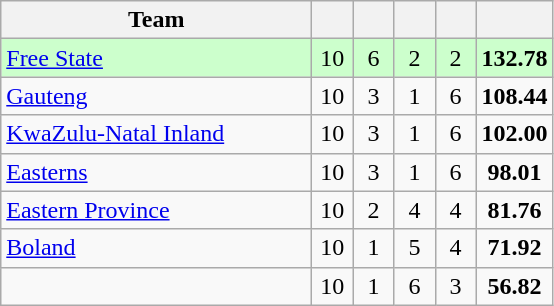<table class="wikitable" style="text-align:center">
<tr>
<th style="width:200px">Team</th>
<th width="20"></th>
<th width="20"></th>
<th width="20"></th>
<th width="20"></th>
<th width="20"></th>
</tr>
<tr style="background:#cfc">
<td style="text-align:left;"> <a href='#'>Free State</a></td>
<td>10</td>
<td>6</td>
<td>2</td>
<td>2</td>
<td><strong>132.78</strong></td>
</tr>
<tr>
<td style="text-align:left;"> <a href='#'>Gauteng</a></td>
<td>10</td>
<td>3</td>
<td>1</td>
<td>6</td>
<td><strong>108.44</strong></td>
</tr>
<tr>
<td style="text-align:left;"> <a href='#'>KwaZulu-Natal Inland</a></td>
<td>10</td>
<td>3</td>
<td>1</td>
<td>6</td>
<td><strong>102.00</strong></td>
</tr>
<tr>
<td style="text-align:left;"> <a href='#'>Easterns</a></td>
<td>10</td>
<td>3</td>
<td>1</td>
<td>6</td>
<td><strong>98.01</strong></td>
</tr>
<tr>
<td style="text-align:left;"> <a href='#'>Eastern Province</a></td>
<td>10</td>
<td>2</td>
<td>4</td>
<td>4</td>
<td><strong>81.76</strong></td>
</tr>
<tr>
<td style="text-align:left;"> <a href='#'>Boland</a></td>
<td>10</td>
<td>1</td>
<td>5</td>
<td>4</td>
<td><strong>71.92</strong></td>
</tr>
<tr>
<td style="text-align:left;"></td>
<td>10</td>
<td>1</td>
<td>6</td>
<td>3</td>
<td><strong>56.82</strong></td>
</tr>
</table>
